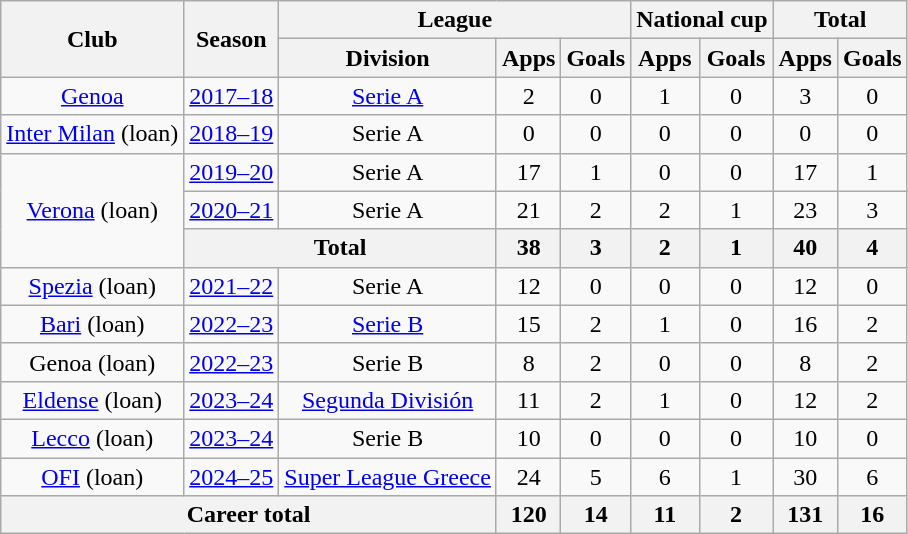<table class="wikitable" style="text-align:center">
<tr>
<th rowspan="2">Club</th>
<th rowspan="2">Season</th>
<th colspan="3">League</th>
<th colspan="2">National cup</th>
<th colspan="2">Total</th>
</tr>
<tr>
<th>Division</th>
<th>Apps</th>
<th>Goals</th>
<th>Apps</th>
<th>Goals</th>
<th>Apps</th>
<th>Goals</th>
</tr>
<tr>
<td><a href='#'>Genoa</a></td>
<td><a href='#'>2017–18</a></td>
<td><a href='#'>Serie A</a></td>
<td>2</td>
<td>0</td>
<td>1</td>
<td>0</td>
<td>3</td>
<td>0</td>
</tr>
<tr>
<td><a href='#'>Inter Milan</a> (loan)</td>
<td><a href='#'>2018–19</a></td>
<td>Serie A</td>
<td>0</td>
<td>0</td>
<td>0</td>
<td>0</td>
<td>0</td>
<td>0</td>
</tr>
<tr>
<td rowspan="3"><a href='#'>Verona</a> (loan)</td>
<td><a href='#'>2019–20</a></td>
<td>Serie A</td>
<td>17</td>
<td>1</td>
<td>0</td>
<td>0</td>
<td>17</td>
<td>1</td>
</tr>
<tr>
<td><a href='#'>2020–21</a></td>
<td>Serie A</td>
<td>21</td>
<td>2</td>
<td>2</td>
<td>1</td>
<td>23</td>
<td>3</td>
</tr>
<tr>
<th colspan="2">Total</th>
<th>38</th>
<th>3</th>
<th>2</th>
<th>1</th>
<th>40</th>
<th>4</th>
</tr>
<tr>
<td><a href='#'>Spezia</a> (loan)</td>
<td><a href='#'>2021–22</a></td>
<td>Serie A</td>
<td>12</td>
<td>0</td>
<td>0</td>
<td>0</td>
<td>12</td>
<td>0</td>
</tr>
<tr>
<td><a href='#'>Bari</a> (loan)</td>
<td><a href='#'>2022–23</a></td>
<td><a href='#'>Serie B</a></td>
<td>15</td>
<td>2</td>
<td>1</td>
<td>0</td>
<td>16</td>
<td>2</td>
</tr>
<tr>
<td>Genoa (loan)</td>
<td><a href='#'>2022–23</a></td>
<td>Serie B</td>
<td>8</td>
<td>2</td>
<td>0</td>
<td>0</td>
<td>8</td>
<td>2</td>
</tr>
<tr>
<td><a href='#'>Eldense</a> (loan)</td>
<td><a href='#'>2023–24</a></td>
<td><a href='#'>Segunda División</a></td>
<td>11</td>
<td>2</td>
<td>1</td>
<td>0</td>
<td>12</td>
<td>2</td>
</tr>
<tr>
<td><a href='#'>Lecco</a> (loan)</td>
<td><a href='#'>2023–24</a></td>
<td>Serie B</td>
<td>10</td>
<td>0</td>
<td>0</td>
<td>0</td>
<td>10</td>
<td>0</td>
</tr>
<tr>
<td><a href='#'>OFI</a> (loan)</td>
<td><a href='#'>2024–25</a></td>
<td><a href='#'>Super League Greece</a></td>
<td>24</td>
<td>5</td>
<td>6</td>
<td>1</td>
<td>30</td>
<td>6</td>
</tr>
<tr>
<th colspan="3">Career total</th>
<th>120</th>
<th>14</th>
<th>11</th>
<th>2</th>
<th>131</th>
<th>16</th>
</tr>
</table>
